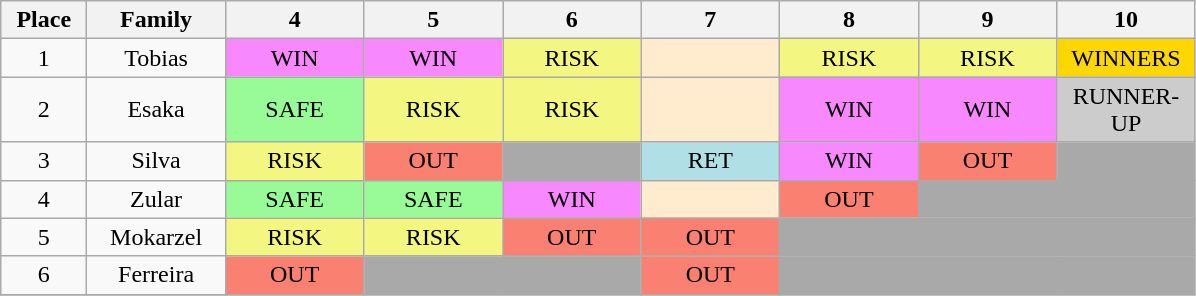<table class="wikitable" style="text-align:center;">
<tr>
<th width=50>Place</th>
<th width=85>Family</th>
<th width=85>4</th>
<th width=85>5</th>
<th width=85>6</th>
<th width=85>7</th>
<th width=85>8</th>
<th width=85>9</th>
<th width=85>10</th>
</tr>
<tr>
<td>1</td>
<td>Tobias</td>
<td bgcolor=F888FD>WIN</td>
<td bgcolor=F888FD>WIN</td>
<td bgcolor=F3F781>RISK</td>
<td bgcolor=FFEBCD></td>
<td bgcolor=F3F781>RISK</td>
<td bgcolor=F3F781>RISK</td>
<td bgcolor=FFD700>WINNERS</td>
</tr>
<tr>
<td>2</td>
<td>Esaka</td>
<td bgcolor=98FB98>SAFE</td>
<td bgcolor=F3F781>RISK</td>
<td bgcolor=F3F781>RISK</td>
<td bgcolor=FFEBCD></td>
<td bgcolor=F888FD>WIN</td>
<td bgcolor=F888FD>WIN</td>
<td bgcolor=CCCCCC>RUNNER-UP</td>
</tr>
<tr>
<td>3</td>
<td>Silva</td>
<td bgcolor=F3F781>RISK</td>
<td bgcolor=FA8072>OUT</td>
<td bgcolor=A9A9A9></td>
<td bgcolor=B0E0E6>RET</td>
<td bgcolor=F888FD>WIN</td>
<td bgcolor=FA8072>OUT</td>
<td bgcolor=A9A9A9></td>
</tr>
<tr>
<td>4</td>
<td>Zular</td>
<td bgcolor=98FB98>SAFE</td>
<td bgcolor=98FB98>SAFE</td>
<td bgcolor=F888FD>WIN</td>
<td bgcolor=FFEBCD></td>
<td bgcolor=FA8072>OUT</td>
<td bgcolor=A9A9A9 colspan=2></td>
</tr>
<tr>
<td>5</td>
<td>Mokarzel</td>
<td bgcolor=F3F781>RISK</td>
<td bgcolor=F3F781>RISK</td>
<td bgcolor=FA8072>OUT</td>
<td bgcolor=FA8072>OUT</td>
<td bgcolor=A9A9A9 colspan=3></td>
</tr>
<tr>
<td>6</td>
<td>Ferreira</td>
<td bgcolor=FA8072>OUT</td>
<td bgcolor=A9A9A9 colspan=2></td>
<td bgcolor=FA8072>OUT</td>
<td bgcolor=A9A9A9 colspan=3></td>
</tr>
<tr>
</tr>
</table>
